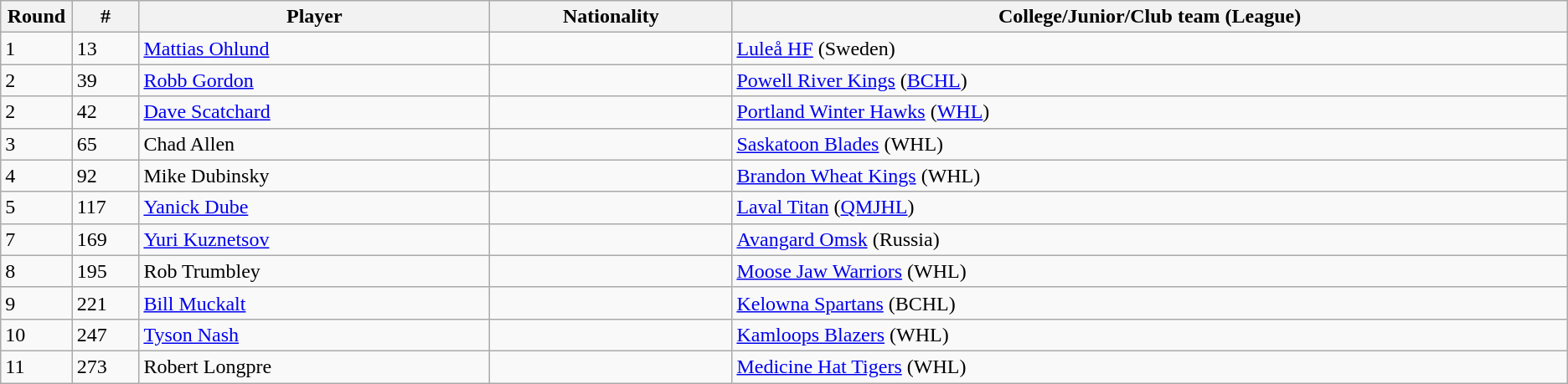<table class="wikitable">
<tr align="center">
<th bgcolor="#DDDDFF" width="4.0%">Round</th>
<th bgcolor="#DDDDFF" width="4.0%">#</th>
<th bgcolor="#DDDDFF" width="21.0%">Player</th>
<th bgcolor="#DDDDFF" width="14.5%">Nationality</th>
<th bgcolor="#DDDDFF" width="50.0%">College/Junior/Club team (League)</th>
</tr>
<tr>
<td>1</td>
<td>13</td>
<td><a href='#'>Mattias Ohlund</a></td>
<td></td>
<td><a href='#'>Luleå HF</a> (Sweden)</td>
</tr>
<tr>
<td>2</td>
<td>39</td>
<td><a href='#'>Robb Gordon</a></td>
<td></td>
<td><a href='#'>Powell River Kings</a> (<a href='#'>BCHL</a>)</td>
</tr>
<tr>
<td>2</td>
<td>42</td>
<td><a href='#'>Dave Scatchard</a></td>
<td></td>
<td><a href='#'>Portland Winter Hawks</a> (<a href='#'>WHL</a>)</td>
</tr>
<tr>
<td>3</td>
<td>65</td>
<td>Chad Allen</td>
<td></td>
<td><a href='#'>Saskatoon Blades</a> (WHL)</td>
</tr>
<tr>
<td>4</td>
<td>92</td>
<td>Mike Dubinsky</td>
<td></td>
<td><a href='#'>Brandon Wheat Kings</a> (WHL)</td>
</tr>
<tr>
<td>5</td>
<td>117</td>
<td><a href='#'>Yanick Dube</a></td>
<td></td>
<td><a href='#'>Laval Titan</a> (<a href='#'>QMJHL</a>)</td>
</tr>
<tr>
<td>7</td>
<td>169</td>
<td><a href='#'>Yuri Kuznetsov</a></td>
<td></td>
<td><a href='#'>Avangard Omsk</a> (Russia)</td>
</tr>
<tr>
<td>8</td>
<td>195</td>
<td>Rob Trumbley</td>
<td></td>
<td><a href='#'>Moose Jaw Warriors</a> (WHL)</td>
</tr>
<tr>
<td>9</td>
<td>221</td>
<td><a href='#'>Bill Muckalt</a></td>
<td></td>
<td><a href='#'>Kelowna Spartans</a> (BCHL)</td>
</tr>
<tr>
<td>10</td>
<td>247</td>
<td><a href='#'>Tyson Nash</a></td>
<td></td>
<td><a href='#'>Kamloops Blazers</a> (WHL)</td>
</tr>
<tr>
<td>11</td>
<td>273</td>
<td>Robert Longpre</td>
<td></td>
<td><a href='#'>Medicine Hat Tigers</a> (WHL)</td>
</tr>
</table>
